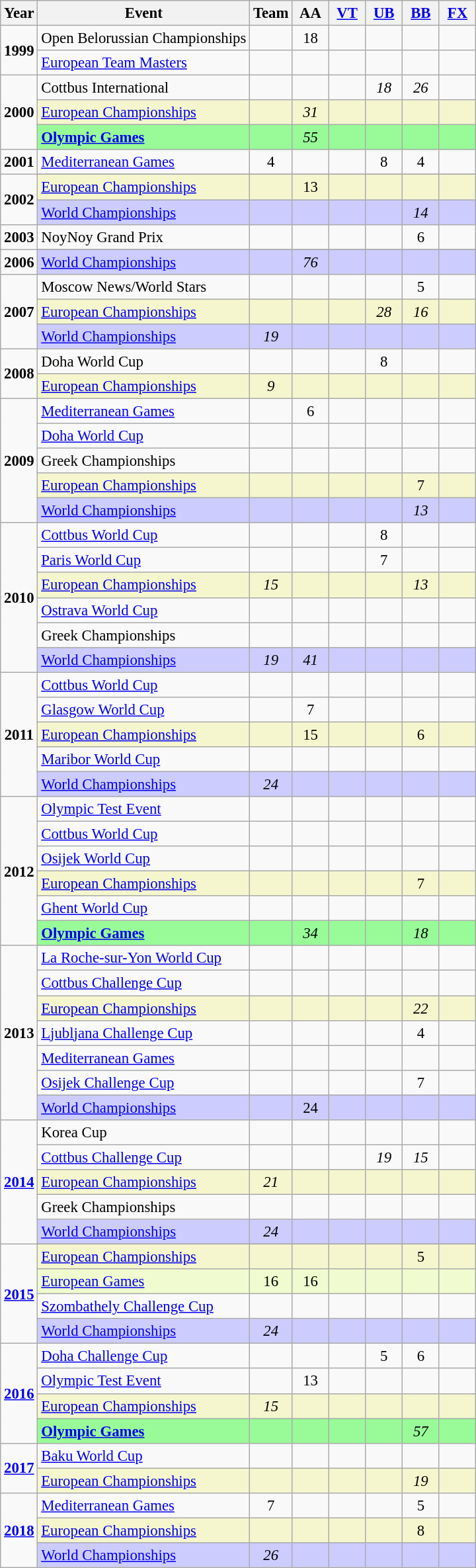<table class="wikitable" style="text-align:center; font-size:95%;">
<tr>
<th align=center>Year</th>
<th align=center>Event</th>
<th style="width:30px;">Team</th>
<th style="width:30px;">AA</th>
<th style="width:30px;"><a href='#'>VT</a></th>
<th style="width:30px;"><a href='#'>UB</a></th>
<th style="width:30px;"><a href='#'>BB</a></th>
<th style="width:30px;"><a href='#'>FX</a></th>
</tr>
<tr>
<td rowspan="2"><strong>1999</strong></td>
<td align=left>Open Belorussian Championships</td>
<td></td>
<td>18</td>
<td></td>
<td></td>
<td></td>
<td></td>
</tr>
<tr>
<td align=left><a href='#'>European Team Masters</a></td>
<td></td>
<td></td>
<td></td>
<td></td>
<td></td>
</tr>
<tr>
<td rowspan="3"><strong>2000</strong></td>
<td align=left>Cottbus International</td>
<td></td>
<td></td>
<td></td>
<td><em>18</em></td>
<td><em>26</em></td>
<td></td>
</tr>
<tr bgcolor=#F5F6CE>
<td align=left><a href='#'>European Championships</a></td>
<td></td>
<td><em>31</em></td>
<td></td>
<td></td>
<td></td>
<td></td>
</tr>
<tr bgcolor=98FB98>
<td align=left><strong><a href='#'>Olympic Games</a></strong></td>
<td></td>
<td><em>55</em></td>
<td></td>
<td></td>
<td></td>
<td></td>
</tr>
<tr>
<td rowspan="1"><strong>2001</strong></td>
<td align=left><a href='#'>Mediterranean Games</a></td>
<td>4</td>
<td></td>
<td></td>
<td>8</td>
<td>4</td>
<td></td>
</tr>
<tr>
<td rowspan="3"><strong>2002</strong></td>
</tr>
<tr bgcolor=#F5F6CE>
<td align=left><a href='#'>European Championships</a></td>
<td></td>
<td>13</td>
<td></td>
<td></td>
<td></td>
<td></td>
</tr>
<tr bgcolor=#CCCCFF>
<td align=left><a href='#'>World Championships</a></td>
<td></td>
<td></td>
<td></td>
<td></td>
<td><em>14</em></td>
<td></td>
</tr>
<tr>
<td rowspan="1"><strong>2003</strong></td>
<td align=left>NoyNoy Grand Prix</td>
<td></td>
<td></td>
<td></td>
<td></td>
<td>6</td>
<td></td>
</tr>
<tr>
<td rowspan="2"><strong>2006</strong></td>
</tr>
<tr bgcolor=#CCCCFF>
<td align=left><a href='#'>World Championships</a></td>
<td></td>
<td><em>76</em></td>
<td></td>
<td></td>
<td></td>
<td></td>
</tr>
<tr>
<td rowspan="3"><strong>2007</strong></td>
<td align=left>Moscow News/World Stars</td>
<td></td>
<td></td>
<td></td>
<td></td>
<td>5</td>
<td></td>
</tr>
<tr bgcolor=#F5F6CE>
<td align=left><a href='#'>European Championships</a></td>
<td></td>
<td></td>
<td></td>
<td><em>28</em></td>
<td><em>16</em></td>
<td></td>
</tr>
<tr bgcolor=#CCCCFF>
<td align=left><a href='#'>World Championships</a></td>
<td><em>19</em></td>
<td></td>
<td></td>
<td></td>
<td></td>
<td></td>
</tr>
<tr>
<td rowspan="2"><strong>2008</strong></td>
<td align=left>Doha World Cup</td>
<td></td>
<td></td>
<td></td>
<td>8</td>
<td></td>
<td></td>
</tr>
<tr bgcolor=#F5F6CE>
<td align=left><a href='#'>European Championships</a></td>
<td><em>9</em></td>
<td></td>
<td></td>
<td></td>
<td></td>
<td></td>
</tr>
<tr>
<td rowspan="5"><strong>2009</strong></td>
<td align=left><a href='#'>Mediterranean Games</a></td>
<td></td>
<td>6</td>
<td></td>
<td></td>
<td></td>
</tr>
<tr>
<td align=left><a href='#'>Doha World Cup</a></td>
<td></td>
<td></td>
<td></td>
<td></td>
<td></td>
<td></td>
</tr>
<tr>
<td align=left>Greek Championships</td>
<td></td>
<td></td>
<td></td>
<td></td>
<td></td>
<td></td>
</tr>
<tr bgcolor=#F5F6CE>
<td align=left><a href='#'>European Championships</a></td>
<td></td>
<td></td>
<td></td>
<td></td>
<td>7</td>
<td></td>
</tr>
<tr bgcolor=#CCCCFF>
<td align=left><a href='#'>World Championships</a></td>
<td></td>
<td></td>
<td></td>
<td></td>
<td><em>13</em></td>
<td></td>
</tr>
<tr>
<td rowspan="6"><strong>2010</strong></td>
<td align=left><a href='#'>Cottbus World Cup</a></td>
<td></td>
<td></td>
<td></td>
<td>8</td>
<td></td>
<td></td>
</tr>
<tr>
<td align=left><a href='#'>Paris World Cup</a></td>
<td></td>
<td></td>
<td></td>
<td>7</td>
<td></td>
<td></td>
</tr>
<tr bgcolor=#F5F6CE>
<td align=left><a href='#'>European Championships</a></td>
<td><em>15</em></td>
<td></td>
<td></td>
<td></td>
<td><em>13</em></td>
<td></td>
</tr>
<tr>
<td align=left><a href='#'>Ostrava World Cup</a></td>
<td></td>
<td></td>
<td></td>
<td></td>
<td></td>
<td></td>
</tr>
<tr>
<td align=left>Greek Championships</td>
<td></td>
<td></td>
<td></td>
<td></td>
<td></td>
<td></td>
</tr>
<tr bgcolor=#CCCCFF>
<td align=left><a href='#'>World Championships</a></td>
<td><em>19</em></td>
<td><em>41</em></td>
<td></td>
<td></td>
<td></td>
<td></td>
</tr>
<tr>
<td rowspan="5"><strong>2011</strong></td>
<td align=left><a href='#'>Cottbus World Cup</a></td>
<td></td>
<td></td>
<td></td>
<td></td>
<td></td>
<td></td>
</tr>
<tr>
<td align=left><a href='#'>Glasgow World Cup</a></td>
<td></td>
<td>7</td>
<td></td>
<td></td>
<td></td>
<td></td>
</tr>
<tr bgcolor=#F5F6CE>
<td align=left><a href='#'>European Championships</a></td>
<td></td>
<td>15</td>
<td></td>
<td></td>
<td>6</td>
<td></td>
</tr>
<tr>
<td align=left><a href='#'>Maribor World Cup</a></td>
<td></td>
<td></td>
<td></td>
<td></td>
<td></td>
<td></td>
</tr>
<tr bgcolor=#CCCCFF>
<td align=left><a href='#'>World Championships</a></td>
<td><em>24</em></td>
<td></td>
<td></td>
<td></td>
<td></td>
<td></td>
</tr>
<tr>
<td rowspan="6"><strong>2012</strong></td>
<td align=left><a href='#'>Olympic Test Event</a></td>
<td></td>
<td></td>
<td></td>
<td></td>
<td></td>
<td></td>
</tr>
<tr>
<td align=left><a href='#'>Cottbus World Cup</a></td>
<td></td>
<td></td>
<td></td>
<td></td>
<td></td>
<td></td>
</tr>
<tr>
<td align=left><a href='#'>Osijek World Cup</a></td>
<td></td>
<td></td>
<td></td>
<td></td>
<td></td>
<td></td>
</tr>
<tr bgcolor=#F5F6CE>
<td align=left><a href='#'>European Championships</a></td>
<td></td>
<td></td>
<td></td>
<td></td>
<td>7</td>
<td></td>
</tr>
<tr>
<td align=left><a href='#'>Ghent World Cup</a></td>
<td></td>
<td></td>
<td></td>
<td></td>
<td></td>
<td></td>
</tr>
<tr bgcolor=98FB98>
<td align=left><strong><a href='#'>Olympic Games</a></strong></td>
<td></td>
<td><em>34</em></td>
<td></td>
<td></td>
<td><em>18</em></td>
<td></td>
</tr>
<tr>
<td rowspan="7"><strong>2013</strong></td>
<td align=left><a href='#'>La Roche-sur-Yon World Cup</a></td>
<td></td>
<td></td>
<td></td>
<td></td>
<td></td>
<td></td>
</tr>
<tr>
<td align=left><a href='#'>Cottbus Challenge Cup</a></td>
<td></td>
<td></td>
<td></td>
<td></td>
<td></td>
<td></td>
</tr>
<tr bgcolor=#F5F6CE>
<td align=left><a href='#'>European Championships</a></td>
<td></td>
<td></td>
<td></td>
<td></td>
<td><em>22</em></td>
<td></td>
</tr>
<tr>
<td align=left><a href='#'>Ljubljana Challenge Cup</a></td>
<td></td>
<td></td>
<td></td>
<td></td>
<td>4</td>
<td></td>
</tr>
<tr>
<td align=left><a href='#'>Mediterranean Games</a></td>
<td></td>
<td></td>
<td></td>
<td></td>
<td></td>
<td></td>
</tr>
<tr>
<td align=left><a href='#'>Osijek Challenge Cup</a></td>
<td></td>
<td></td>
<td></td>
<td></td>
<td>7</td>
<td></td>
</tr>
<tr bgcolor=#CCCCFF>
<td align=left><a href='#'>World Championships</a></td>
<td></td>
<td>24</td>
<td></td>
<td></td>
<td></td>
<td></td>
</tr>
<tr>
<td rowspan="5"><strong><a href='#'>2014</a></strong></td>
<td align=left>Korea Cup</td>
<td></td>
<td></td>
<td></td>
<td></td>
<td></td>
<td></td>
</tr>
<tr>
<td align=left><a href='#'>Cottbus Challenge Cup</a></td>
<td></td>
<td></td>
<td></td>
<td><em>19</em></td>
<td><em>15</em></td>
<td></td>
</tr>
<tr bgcolor=#F5F6CE>
<td align=left><a href='#'>European Championships</a></td>
<td><em>21</em></td>
<td></td>
<td></td>
<td></td>
<td></td>
<td></td>
</tr>
<tr>
<td align=left>Greek Championships</td>
<td></td>
<td></td>
<td></td>
<td></td>
<td></td>
<td></td>
</tr>
<tr bgcolor=#CCCCFF>
<td align=left><a href='#'>World Championships</a></td>
<td><em>24</em></td>
<td></td>
<td></td>
<td></td>
<td></td>
<td></td>
</tr>
<tr>
<td rowspan="5"><strong><a href='#'>2015</a></strong></td>
</tr>
<tr bgcolor=#F5F6CE>
<td align=left><a href='#'>European Championships</a></td>
<td></td>
<td></td>
<td></td>
<td></td>
<td>5</td>
<td></td>
</tr>
<tr bgcolor=#f0fccf>
<td align=left><a href='#'>European Games</a></td>
<td>16</td>
<td>16</td>
<td></td>
<td></td>
<td></td>
<td></td>
</tr>
<tr>
<td align=left><a href='#'>Szombathely Challenge Cup</a></td>
<td></td>
<td></td>
<td></td>
<td></td>
<td></td>
<td></td>
</tr>
<tr bgcolor=#CCCCFF>
<td align=left><a href='#'>World Championships</a></td>
<td><em>24</em></td>
<td></td>
<td></td>
<td></td>
<td></td>
<td></td>
</tr>
<tr>
<td rowspan="4"><strong><a href='#'>2016</a></strong></td>
<td align=left><a href='#'>Doha Challenge Cup</a></td>
<td></td>
<td></td>
<td></td>
<td>5</td>
<td>6</td>
<td></td>
</tr>
<tr>
<td align=left><a href='#'>Olympic Test Event</a></td>
<td></td>
<td>13</td>
<td></td>
<td></td>
<td></td>
<td></td>
</tr>
<tr bgcolor=#F5F6CE>
<td align=left><a href='#'>European Championships</a></td>
<td><em>15</em></td>
<td></td>
<td></td>
<td></td>
<td></td>
<td></td>
</tr>
<tr bgcolor=98FB98>
<td align=left><strong><a href='#'>Olympic Games</a></strong></td>
<td></td>
<td></td>
<td></td>
<td></td>
<td><em>57</em></td>
<td></td>
</tr>
<tr>
<td rowspan="2"><strong><a href='#'>2017</a></strong></td>
<td align=left><a href='#'>Baku World Cup</a></td>
<td></td>
<td></td>
<td></td>
<td></td>
<td></td>
<td></td>
</tr>
<tr bgcolor=#F5F6CE>
<td align=left><a href='#'>European Championships</a></td>
<td></td>
<td></td>
<td></td>
<td></td>
<td><em>19</em></td>
<td></td>
</tr>
<tr>
<td rowspan="3"><strong><a href='#'>2018</a></strong></td>
<td align=left><a href='#'>Mediterranean Games</a></td>
<td>7</td>
<td></td>
<td></td>
<td></td>
<td>5</td>
<td></td>
</tr>
<tr bgcolor=#F5F6CE>
<td align=left><a href='#'>European Championships</a></td>
<td></td>
<td></td>
<td></td>
<td></td>
<td>8</td>
<td></td>
</tr>
<tr bgcolor=#CCCCFF>
<td align=left><a href='#'>World Championships</a></td>
<td><em>26</em></td>
<td></td>
<td></td>
<td></td>
<td></td>
<td></td>
</tr>
</table>
